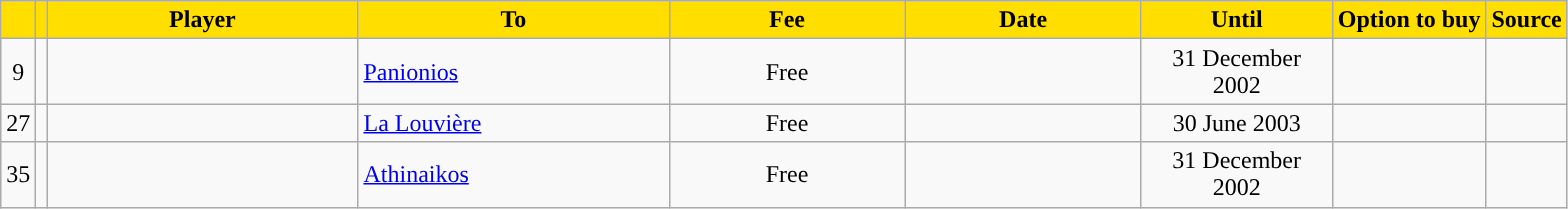<table class="wikitable sortable">
<tr>
<th style="background:#FFDE00"></th>
<th style="background:#FFDE00"></th>
<th width=200 style="background:#FFDE00">Player</th>
<th width=200 style="background:#FFDE00">To</th>
<th width=150 style="background:#FFDE00">Fee</th>
<th width=150 style="background:#FFDE00">Date</th>
<th width=120 style="background:#FFDE00">Until</th>
<th style="background:#FFDE00">Option to buy</th>
<th style="background:#FFDE00">Source</th>
</tr>
<tr>
<td align=center>9</td>
<td align=center></td>
<td></td>
<td> <a href='#'>Panionios</a></td>
<td align=center>Free</td>
<td align=center></td>
<td align=center>31 December 2002</td>
<td align=center></td>
<td align=center></td>
</tr>
<tr>
<td align=center>27</td>
<td align=center></td>
<td></td>
<td> <a href='#'>La Louvière</a></td>
<td align=center>Free</td>
<td align=center></td>
<td align=center>30 June 2003</td>
<td align=center></td>
<td align=center></td>
</tr>
<tr>
<td align=center>35</td>
<td align=center></td>
<td></td>
<td> <a href='#'>Athinaikos</a></td>
<td align=center>Free</td>
<td align=center></td>
<td align=center>31 December 2002</td>
<td align=center></td>
<td align=center></td>
</tr>
</table>
